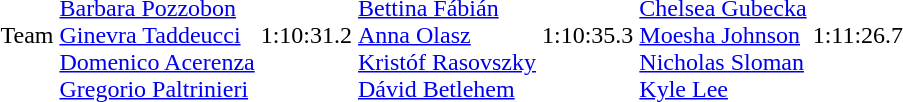<table>
<tr>
<td>Team<br></td>
<td><br><a href='#'>Barbara Pozzobon</a><br><a href='#'>Ginevra Taddeucci</a><br><a href='#'>Domenico Acerenza</a><br><a href='#'>Gregorio Paltrinieri</a></td>
<td>1:10:31.2</td>
<td><br><a href='#'>Bettina Fábián</a><br><a href='#'>Anna Olasz</a><br><a href='#'>Kristóf Rasovszky</a><br><a href='#'>Dávid Betlehem</a></td>
<td>1:10:35.3</td>
<td><br><a href='#'>Chelsea Gubecka</a><br><a href='#'>Moesha Johnson</a><br><a href='#'>Nicholas Sloman</a><br><a href='#'>Kyle Lee</a></td>
<td>1:11:26.7</td>
</tr>
</table>
